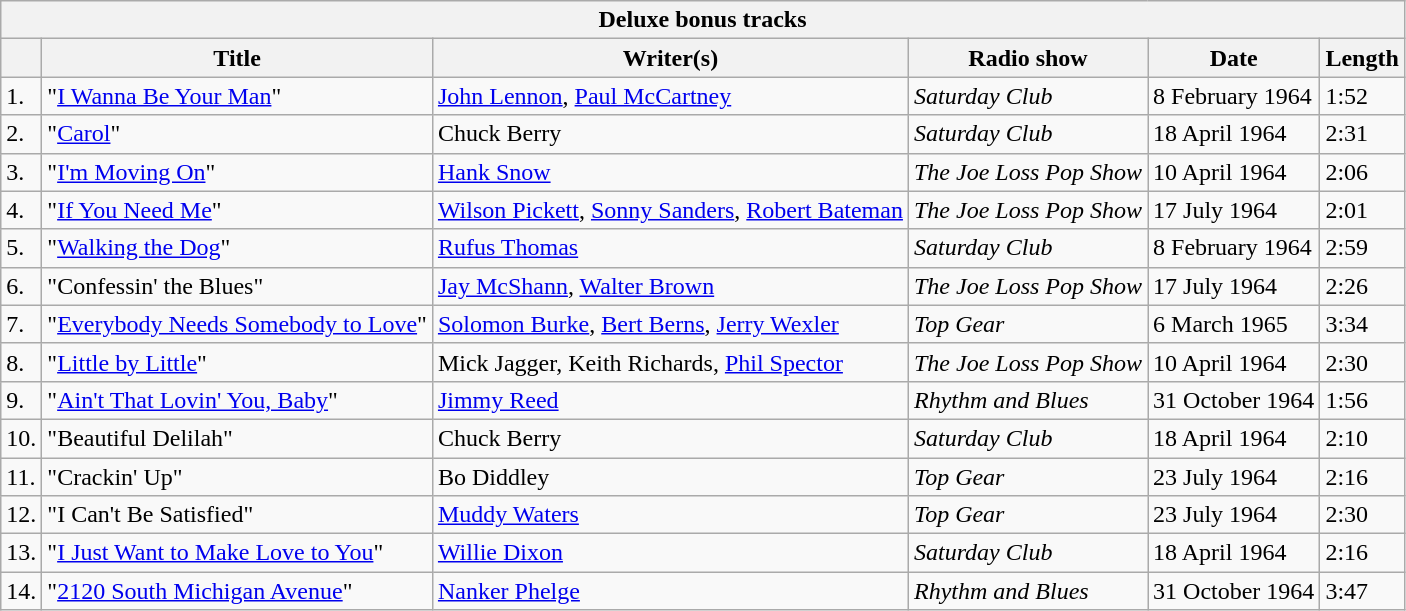<table class="wikitable">
<tr>
<th colspan=6>Deluxe bonus tracks</th>
</tr>
<tr>
<th></th>
<th>Title</th>
<th>Writer(s)</th>
<th>Radio show</th>
<th>Date</th>
<th>Length</th>
</tr>
<tr>
<td>1.</td>
<td>"<a href='#'>I Wanna Be Your Man</a>"</td>
<td><a href='#'>John Lennon</a>, <a href='#'>Paul McCartney</a></td>
<td><em>Saturday Club</em></td>
<td>8 February 1964</td>
<td>1:52</td>
</tr>
<tr>
<td>2.</td>
<td>"<a href='#'>Carol</a>"</td>
<td>Chuck Berry</td>
<td><em>Saturday Club</em></td>
<td>18 April 1964</td>
<td>2:31</td>
</tr>
<tr>
<td>3.</td>
<td>"<a href='#'>I'm Moving On</a>"</td>
<td><a href='#'>Hank Snow</a></td>
<td><em>The Joe Loss Pop Show</em></td>
<td>10 April 1964</td>
<td>2:06</td>
</tr>
<tr>
<td>4.</td>
<td>"<a href='#'>If You Need Me</a>"</td>
<td><a href='#'>Wilson Pickett</a>, <a href='#'>Sonny Sanders</a>, <a href='#'>Robert Bateman</a></td>
<td><em>The Joe Loss Pop Show</em></td>
<td>17 July 1964</td>
<td>2:01</td>
</tr>
<tr>
<td>5.</td>
<td>"<a href='#'>Walking the Dog</a>"</td>
<td><a href='#'>Rufus Thomas</a></td>
<td><em>Saturday Club</em></td>
<td>8 February 1964</td>
<td>2:59</td>
</tr>
<tr>
<td>6.</td>
<td>"Confessin' the Blues"</td>
<td><a href='#'>Jay McShann</a>, <a href='#'>Walter Brown</a></td>
<td><em>The Joe Loss Pop Show</em></td>
<td>17 July 1964</td>
<td>2:26</td>
</tr>
<tr>
<td>7.</td>
<td>"<a href='#'>Everybody Needs Somebody to Love</a>"</td>
<td><a href='#'>Solomon Burke</a>, <a href='#'>Bert Berns</a>, <a href='#'>Jerry Wexler</a></td>
<td><em>Top Gear</em></td>
<td>6 March 1965</td>
<td>3:34</td>
</tr>
<tr>
<td>8.</td>
<td>"<a href='#'>Little by Little</a>"</td>
<td>Mick Jagger, Keith Richards, <a href='#'>Phil Spector</a></td>
<td><em>The Joe Loss Pop Show</em></td>
<td>10 April 1964</td>
<td>2:30</td>
</tr>
<tr>
<td>9.</td>
<td>"<a href='#'>Ain't That Lovin' You, Baby</a>"</td>
<td><a href='#'>Jimmy Reed</a></td>
<td><em>Rhythm and Blues</em></td>
<td>31 October 1964</td>
<td>1:56</td>
</tr>
<tr>
<td>10.</td>
<td>"Beautiful Delilah"</td>
<td>Chuck Berry</td>
<td><em>Saturday Club</em></td>
<td>18 April 1964</td>
<td>2:10</td>
</tr>
<tr>
<td>11.</td>
<td>"Crackin' Up"</td>
<td>Bo Diddley</td>
<td><em>Top Gear</em></td>
<td>23 July 1964</td>
<td>2:16</td>
</tr>
<tr>
<td>12.</td>
<td>"I Can't Be Satisfied"</td>
<td><a href='#'>Muddy Waters</a></td>
<td><em>Top Gear</em></td>
<td>23 July 1964</td>
<td>2:30</td>
</tr>
<tr>
<td>13.</td>
<td>"<a href='#'>I Just Want to Make Love to You</a>"</td>
<td><a href='#'>Willie Dixon</a></td>
<td><em>Saturday Club</em></td>
<td>18 April 1964</td>
<td>2:16</td>
</tr>
<tr>
<td>14.</td>
<td>"<a href='#'>2120 South Michigan Avenue</a>"</td>
<td><a href='#'>Nanker Phelge</a></td>
<td><em>Rhythm and Blues</em></td>
<td>31 October 1964</td>
<td>3:47</td>
</tr>
</table>
